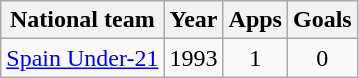<table class=wikitable style="text-align: center">
<tr>
<th>National team</th>
<th>Year</th>
<th>Apps</th>
<th>Goals</th>
</tr>
<tr>
<td rowspan=16><a href='#'>Spain Under-21</a></td>
<td>1993</td>
<td>1</td>
<td>0</td>
</tr>
</table>
